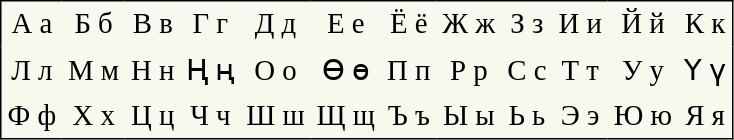<table cellpadding=4 style="font-size:larger; text-align:center; border-color:black; border-width:1px; border-style:solid; border-collapse:collapse; background-color:#F8F8EF;" summary="Thirty letters of the Kyrgyz Cyrillic alphabet, capital and lowercase">
<tr>
<td>А а</td>
<td>Б б</td>
<td>В в</td>
<td>Г г</td>
<td>Д д</td>
<td>Е е</td>
<td>Ё ё</td>
<td>Ж ж</td>
<td>З з</td>
<td>И и</td>
<td>Й й</td>
<td>К к</td>
</tr>
<tr>
<td>Л л</td>
<td>М м</td>
<td>Н н</td>
<td>Ң ң</td>
<td>О о</td>
<td>Ө ө</td>
<td>П п</td>
<td>Р р</td>
<td>С с</td>
<td>Т т</td>
<td>У у</td>
<td>Ү ү</td>
</tr>
<tr>
<td>Ф ф</td>
<td>Х х</td>
<td>Ц ц</td>
<td>Ч ч</td>
<td>Ш ш</td>
<td>Щ щ</td>
<td>Ъ ъ</td>
<td>Ы ы</td>
<td>Ь ь</td>
<td>Э э</td>
<td>Ю ю</td>
<td>Я я</td>
</tr>
</table>
